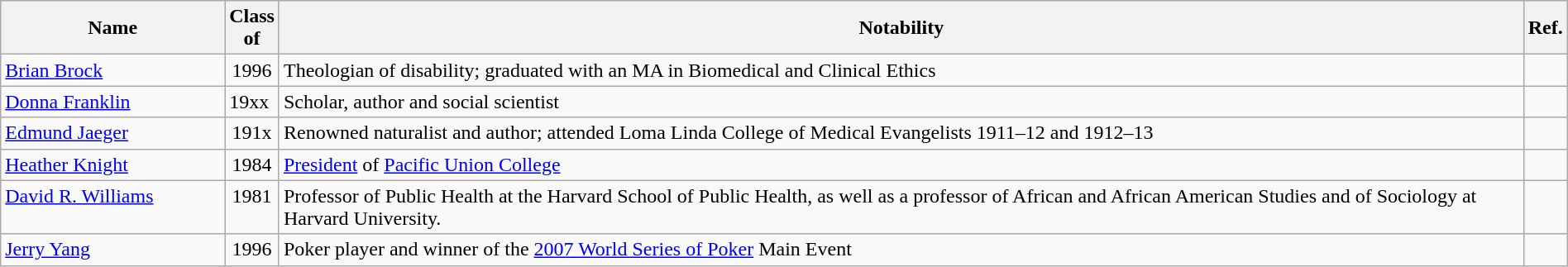<table class="wikitable sortable" style="width:100%">
<tr>
<th width="15%">Name</th>
<th width="*">Class of</th>
<th width="85%">Notability</th>
<th width="*">Ref.</th>
</tr>
<tr valign="top">
<td><a href='#'>Brian Brock</a></td>
<td align="center">1996</td>
<td>Theologian of disability; graduated with an MA in Biomedical and Clinical Ethics</td>
<td></td>
</tr>
<tr valign="top">
<td><a href='#'>Donna Franklin</a></td>
<td>19xx</td>
<td>Scholar, author and social scientist</td>
<td></td>
</tr>
<tr valign="top">
<td><a href='#'>Edmund Jaeger</a></td>
<td align="center">191x</td>
<td>Renowned naturalist and author; attended Loma Linda College of Medical Evangelists 1911–12 and 1912–13</td>
<td></td>
</tr>
<tr valign="top">
<td><a href='#'>Heather Knight</a></td>
<td align="center">1984</td>
<td><a href='#'>President</a> of <a href='#'>Pacific Union College</a></td>
<td></td>
</tr>
<tr valign="top">
<td><a href='#'>David R. Williams</a></td>
<td align="center">1981</td>
<td>Professor of Public Health at the Harvard School of Public Health, as well as a professor of African and African American Studies and of Sociology at Harvard University.</td>
<td></td>
</tr>
<tr valign="top">
<td><a href='#'>Jerry Yang</a></td>
<td align="center">1996</td>
<td>Poker player and winner of the <a href='#'>2007 World Series of Poker</a> Main Event</td>
<td></td>
</tr>
</table>
